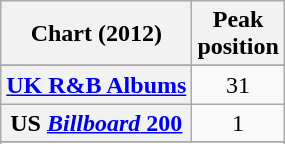<table class="wikitable sortable plainrowheaders">
<tr>
<th scope="col">Chart (2012)</th>
<th scope="col">Peak<br>position</th>
</tr>
<tr>
</tr>
<tr>
</tr>
<tr>
</tr>
<tr>
<th scope="row"><a href='#'>UK R&B Albums</a></th>
<td style="text-align:center;">31</td>
</tr>
<tr>
<th scope="row">US <a href='#'><em>Billboard</em> 200</a></th>
<td style="text-align:center;">1</td>
</tr>
<tr>
</tr>
<tr>
</tr>
</table>
